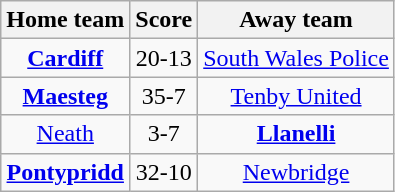<table class="wikitable" style="text-align: center">
<tr>
<th>Home team</th>
<th>Score</th>
<th>Away team</th>
</tr>
<tr>
<td><strong><a href='#'>Cardiff</a></strong></td>
<td>20-13</td>
<td><a href='#'>South Wales Police</a></td>
</tr>
<tr>
<td><strong><a href='#'>Maesteg</a></strong></td>
<td>35-7</td>
<td><a href='#'>Tenby United</a></td>
</tr>
<tr>
<td><a href='#'>Neath</a></td>
<td>3-7</td>
<td><strong><a href='#'>Llanelli</a></strong></td>
</tr>
<tr>
<td><strong><a href='#'>Pontypridd</a></strong></td>
<td>32-10</td>
<td><a href='#'>Newbridge</a></td>
</tr>
</table>
